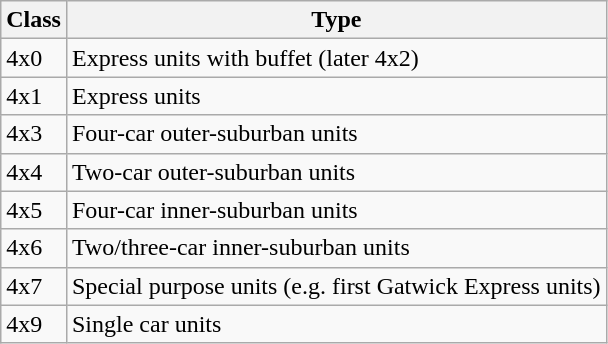<table Class=wikitable>
<tr>
<th>Class</th>
<th>Type</th>
</tr>
<tr>
<td>4x0</td>
<td>Express units with buffet (later 4x2)</td>
</tr>
<tr>
<td>4x1</td>
<td>Express units</td>
</tr>
<tr>
<td>4x3</td>
<td>Four-car outer-suburban units</td>
</tr>
<tr>
<td>4x4</td>
<td>Two-car outer-suburban units</td>
</tr>
<tr>
<td>4x5</td>
<td>Four-car inner-suburban units</td>
</tr>
<tr>
<td>4x6</td>
<td>Two/three-car inner-suburban units</td>
</tr>
<tr>
<td>4x7</td>
<td>Special purpose units (e.g. first Gatwick Express units)</td>
</tr>
<tr>
<td>4x9</td>
<td>Single car units</td>
</tr>
</table>
